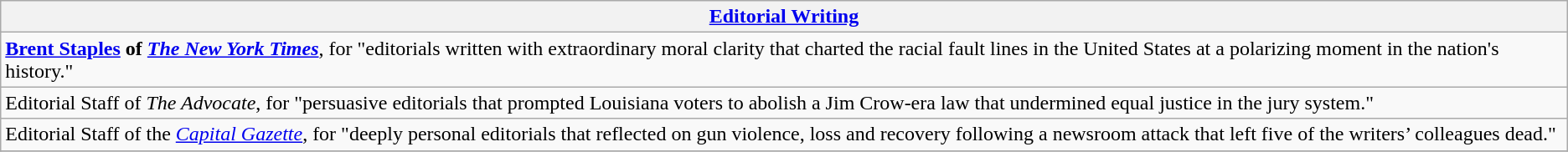<table class="wikitable" style="float:left; float:none;">
<tr>
<th><a href='#'>Editorial Writing</a></th>
</tr>
<tr>
<td><strong><a href='#'>Brent Staples</a> of</strong> <strong><em><a href='#'>The New York Times</a></em></strong>, for "editorials written with extraordinary moral clarity that charted the racial fault lines in the United States at a polarizing moment in the nation's history."</td>
</tr>
<tr>
<td>Editorial Staff of <em>The Advocate</em>, for "persuasive editorials that prompted Louisiana voters to abolish a Jim Crow-era law that undermined equal justice in the jury system."</td>
</tr>
<tr>
<td>Editorial Staff of the <em><a href='#'>Capital Gazette</a></em>, for "deeply personal editorials that reflected on gun violence, loss and recovery following a newsroom attack that left five of the writers’ colleagues dead."</td>
</tr>
<tr>
</tr>
</table>
